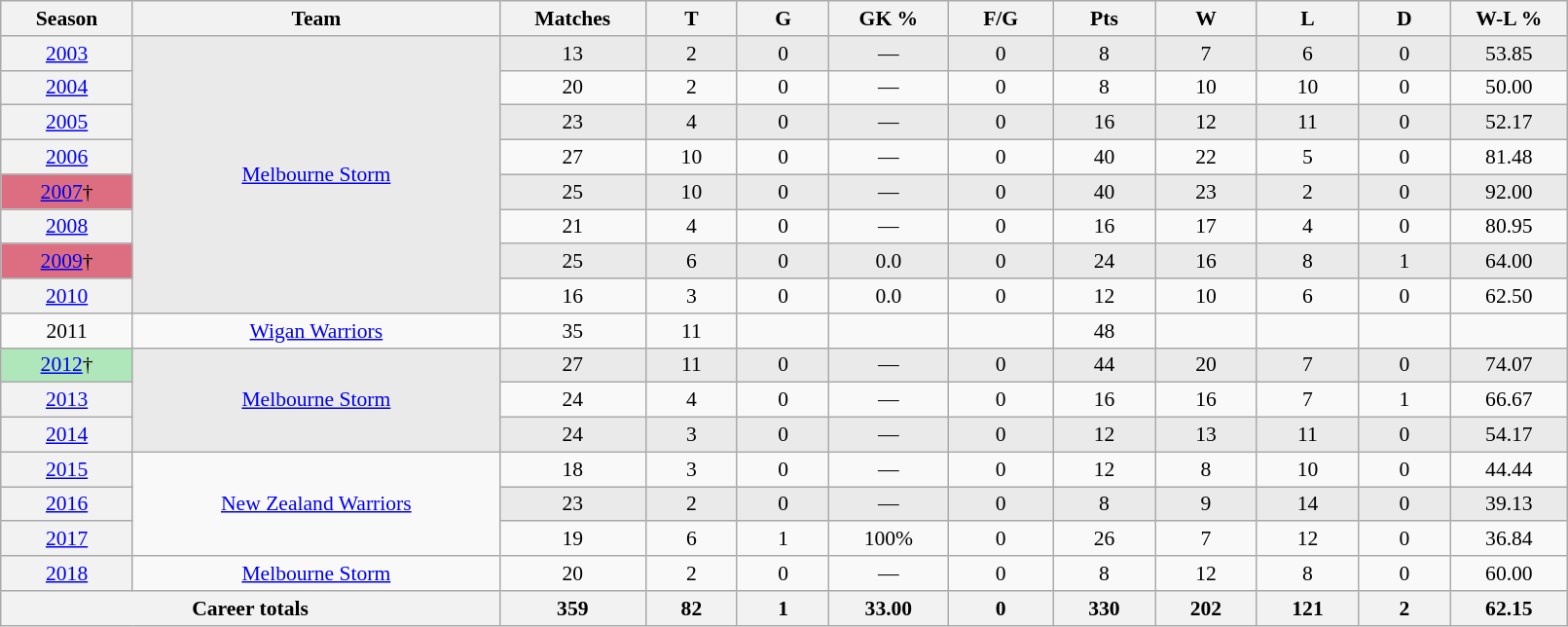<table class="wikitable sortable"  style="font-size:90%; text-align:center; width:85%;">
<tr>
<th width=2%>Season</th>
<th width=8%>Team</th>
<th width=2%>Matches</th>
<th width=2%>T</th>
<th width=2%>G</th>
<th width=2%>GK %</th>
<th width=2%>F/G</th>
<th width=2%>Pts</th>
<th width=2%>W</th>
<th width=2%>L</th>
<th width=2%>D</th>
<th width=2%>W-L %</th>
</tr>
<tr style="background-color: #EAEAEA">
<th scope="row" style="text-align:center; font-weight:normal"><a href='#'>2003</a></th>
<td rowspan="8" style="text-align:center;"> <a href='#'>Melbourne Storm</a></td>
<td>13</td>
<td>2</td>
<td>0</td>
<td>—</td>
<td>0</td>
<td>8</td>
<td>7</td>
<td>6</td>
<td>0</td>
<td>53.85</td>
</tr>
<tr>
<th scope="row" style="text-align:center; font-weight:normal"><a href='#'>2004</a></th>
<td>20</td>
<td>2</td>
<td>0</td>
<td>—</td>
<td>0</td>
<td>8</td>
<td>10</td>
<td>10</td>
<td>0</td>
<td>50.00</td>
</tr>
<tr style="background-color: #EAEAEA">
<th scope="row" style="text-align:center; font-weight:normal"><a href='#'>2005</a></th>
<td>23</td>
<td>4</td>
<td>0</td>
<td>—</td>
<td>0</td>
<td>16</td>
<td>12</td>
<td>11</td>
<td>0</td>
<td>52.17</td>
</tr>
<tr>
<th scope="row" style="text-align:center; font-weight:normal"><a href='#'>2006</a></th>
<td>27</td>
<td>10</td>
<td>0</td>
<td>—</td>
<td>0</td>
<td>40</td>
<td>22</td>
<td>5</td>
<td>0</td>
<td>81.48</td>
</tr>
<tr style="background-color: #EAEAEA">
<th scope="row" style="text-align:center;background:#DD6E81; font-weight:normal"><a href='#'>2007</a>†</th>
<td>25</td>
<td>10</td>
<td>0</td>
<td>—</td>
<td>0</td>
<td>40</td>
<td>23</td>
<td>2</td>
<td>0</td>
<td>92.00</td>
</tr>
<tr>
<th scope="row" style="text-align:center; font-weight:normal"><a href='#'>2008</a></th>
<td>21</td>
<td>4</td>
<td>0</td>
<td>—</td>
<td>0</td>
<td>16</td>
<td>17</td>
<td>4</td>
<td>0</td>
<td>80.95</td>
</tr>
<tr style="background-color: #EAEAEA">
<th scope="row" style="text-align:center;background:#DD6E81; font-weight:normal"><a href='#'>2009</a>†</th>
<td>25</td>
<td>6</td>
<td>0</td>
<td>0.0</td>
<td>0</td>
<td>24</td>
<td>16</td>
<td>8</td>
<td>1</td>
<td>64.00</td>
</tr>
<tr>
<th scope="row" style="text-align:center; font-weight:normal"><a href='#'>2010</a></th>
<td>16</td>
<td>3</td>
<td>0</td>
<td>0.0</td>
<td>0</td>
<td>12</td>
<td>10</td>
<td>6</td>
<td>0</td>
<td>62.50</td>
</tr>
<tr>
<td>2011</td>
<td> <a href='#'>Wigan Warriors</a></td>
<td>35</td>
<td>11</td>
<td></td>
<td></td>
<td></td>
<td>48</td>
<td></td>
<td></td>
<td></td>
<td></td>
</tr>
<tr style="background-color: #EAEAEA">
<th scope="row" style="text-align:center;background:#afe6ba; font-weight:normal"><a href='#'>2012</a>†</th>
<td rowspan="3"> <a href='#'>Melbourne Storm</a></td>
<td>27</td>
<td>11</td>
<td>0</td>
<td>—</td>
<td>0</td>
<td>44</td>
<td>20</td>
<td>7</td>
<td>0</td>
<td>74.07</td>
</tr>
<tr>
<th scope="row" style="text-align:center; font-weight:normal"><a href='#'>2013</a></th>
<td>24</td>
<td>4</td>
<td>0</td>
<td>—</td>
<td>0</td>
<td>16</td>
<td>16</td>
<td>7</td>
<td>1</td>
<td>66.67</td>
</tr>
<tr style="background-color: #EAEAEA">
<th scope="row" style="text-align:center; font-weight:normal"><a href='#'>2014</a></th>
<td>24</td>
<td>3</td>
<td>0</td>
<td>—</td>
<td>0</td>
<td>12</td>
<td>13</td>
<td>11</td>
<td>0</td>
<td>54.17</td>
</tr>
<tr>
<th scope="row" style="text-align:center; font-weight:normal"><a href='#'>2015</a></th>
<td rowspan="3" style="text-align:center;"> <a href='#'>New Zealand Warriors</a></td>
<td>18</td>
<td>3</td>
<td>0</td>
<td>—</td>
<td>0</td>
<td>12</td>
<td>8</td>
<td>10</td>
<td>0</td>
<td>44.44</td>
</tr>
<tr style="background-color: #EAEAEA">
<th scope="row" style="text-align:center; font-weight:normal"><a href='#'>2016</a></th>
<td>23</td>
<td>2</td>
<td>0</td>
<td>—</td>
<td>0</td>
<td>8</td>
<td>9</td>
<td>14</td>
<td>0</td>
<td>39.13</td>
</tr>
<tr>
<th scope="row" style="text-align:center; font-weight:normal"><a href='#'>2017</a></th>
<td>19</td>
<td>6</td>
<td>1</td>
<td>100%</td>
<td>0</td>
<td>26</td>
<td>7</td>
<td>12</td>
<td>0</td>
<td>36.84</td>
</tr>
<tr>
<th scope="row" style="text-align:center; font-weight:normal"><a href='#'>2018</a></th>
<td style="text-align:center;"> <a href='#'>Melbourne Storm</a></td>
<td>20</td>
<td>2</td>
<td>0</td>
<td>—</td>
<td>0</td>
<td>8</td>
<td>12</td>
<td>8</td>
<td>0</td>
<td>60.00</td>
</tr>
<tr class="sortbottom">
<th colspan=2>Career totals</th>
<th>359</th>
<th>82</th>
<th>1</th>
<th>33.00</th>
<th>0</th>
<th>330</th>
<th>202</th>
<th>121</th>
<th>2</th>
<th>62.15</th>
</tr>
</table>
